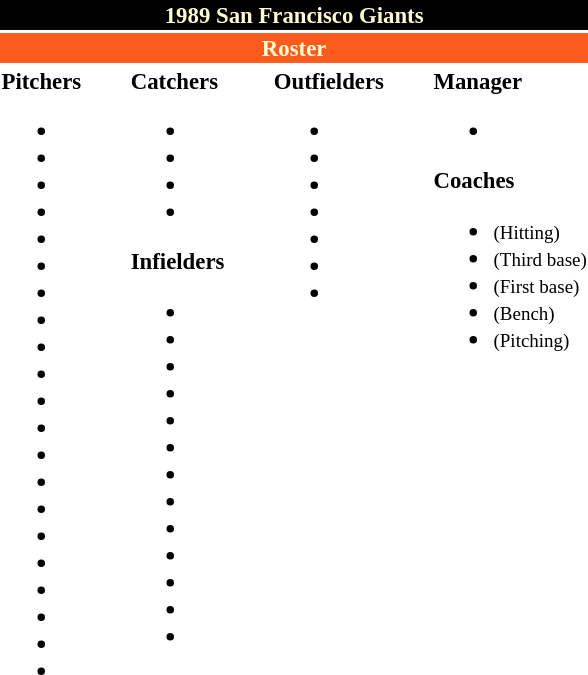<table class="toccolours" style="font-size: 95%;">
<tr>
<th colspan="10" style="background-color: black; color: #FFFDD0; text-align: center;">1989 San Francisco Giants</th>
</tr>
<tr>
<td colspan="10" style="background-color: #fd5a1e; color: #FFFDD0; text-align: center;"><strong>Roster</strong></td>
</tr>
<tr>
<td valign="top"><strong>Pitchers</strong><br><ul><li></li><li></li><li></li><li></li><li></li><li></li><li></li><li></li><li></li><li></li><li></li><li></li><li></li><li></li><li></li><li></li><li></li><li></li><li></li><li></li><li></li></ul></td>
<td width="25px"></td>
<td valign="top"><strong>Catchers</strong><br><ul><li></li><li></li><li></li><li></li></ul><strong>Infielders</strong><ul><li></li><li></li><li></li><li></li><li></li><li></li><li></li><li></li><li></li><li></li><li></li><li></li><li></li></ul></td>
<td width="25px"></td>
<td valign="top"><strong>Outfielders</strong><br><ul><li></li><li></li><li></li><li></li><li></li><li></li><li></li></ul></td>
<td width="25px"></td>
<td valign="top"><strong>Manager</strong><br><ul><li></li></ul><strong>Coaches</strong><ul><li> <small>(Hitting)</small></li><li> <small>(Third base)</small></li><li> <small>(First base)</small></li><li> <small>(Bench)</small></li><li> <small>(Pitching)</small></li></ul></td>
</tr>
</table>
